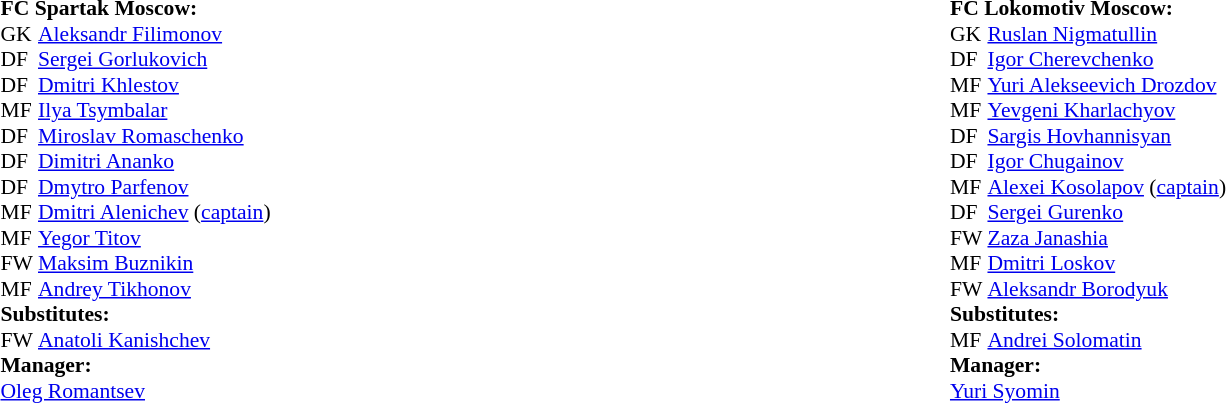<table width="100%">
<tr>
<td valign="top" width="50%"><br><table style="font-size: 90%" cellspacing="0" cellpadding="0">
<tr>
<td colspan="3"><strong>FC Spartak Moscow:</strong></td>
</tr>
<tr>
<th width="25"></th>
</tr>
<tr>
<td>GK</td>
<td> <a href='#'>Aleksandr Filimonov</a></td>
</tr>
<tr>
<td>DF</td>
<td> <a href='#'>Sergei Gorlukovich</a></td>
</tr>
<tr>
<td>DF</td>
<td> <a href='#'>Dmitri Khlestov</a></td>
</tr>
<tr>
<td>MF</td>
<td> <a href='#'>Ilya Tsymbalar</a></td>
</tr>
<tr>
<td>DF</td>
<td> <a href='#'>Miroslav Romaschenko</a></td>
</tr>
<tr>
<td>DF</td>
<td> <a href='#'>Dimitri Ananko</a></td>
</tr>
<tr>
<td>DF</td>
<td> <a href='#'>Dmytro Parfenov</a></td>
</tr>
<tr>
<td>MF</td>
<td> <a href='#'>Dmitri Alenichev</a> (<a href='#'>captain</a>)</td>
</tr>
<tr>
<td>MF</td>
<td> <a href='#'>Yegor Titov</a></td>
</tr>
<tr>
<td>FW</td>
<td> <a href='#'>Maksim Buznikin</a> </td>
</tr>
<tr>
<td>MF</td>
<td> <a href='#'>Andrey Tikhonov</a></td>
</tr>
<tr>
<td colspan=3><strong>Substitutes:</strong></td>
</tr>
<tr>
<td>FW</td>
<td> <a href='#'>Anatoli Kanishchev</a> </td>
</tr>
<tr>
</tr>
<tr>
<td colspan=3><strong>Manager:</strong></td>
</tr>
<tr>
<td colspan="3"> <a href='#'>Oleg Romantsev</a></td>
</tr>
<tr>
</tr>
</table>
</td>
<td></td>
<td valign="top" width="50%"><br><table style="font-size: 90%" cellspacing="0" cellpadding="0">
<tr>
<td colspan="3"><strong>FC Lokomotiv Moscow:</strong></td>
</tr>
<tr>
<th width="25"></th>
</tr>
<tr>
<td>GK</td>
<td> <a href='#'>Ruslan Nigmatullin</a></td>
</tr>
<tr>
<td>DF</td>
<td> <a href='#'>Igor Cherevchenko</a></td>
</tr>
<tr>
<td>MF</td>
<td> <a href='#'>Yuri Alekseevich Drozdov</a></td>
</tr>
<tr>
<td>MF</td>
<td> <a href='#'>Yevgeni Kharlachyov</a></td>
</tr>
<tr>
<td>DF</td>
<td> <a href='#'>Sargis Hovhannisyan</a></td>
</tr>
<tr>
<td>DF</td>
<td> <a href='#'>Igor Chugainov</a></td>
</tr>
<tr>
<td>MF</td>
<td> <a href='#'>Alexei Kosolapov</a> (<a href='#'>captain</a>)</td>
</tr>
<tr>
<td>DF</td>
<td> <a href='#'>Sergei Gurenko</a></td>
</tr>
<tr>
<td>FW</td>
<td> <a href='#'>Zaza Janashia</a></td>
</tr>
<tr>
<td>MF</td>
<td> <a href='#'>Dmitri Loskov</a> </td>
</tr>
<tr>
<td>FW</td>
<td> <a href='#'>Aleksandr Borodyuk</a></td>
</tr>
<tr>
<td colspan=3><strong>Substitutes:</strong></td>
</tr>
<tr>
<td>MF</td>
<td> <a href='#'>Andrei Solomatin</a> </td>
</tr>
<tr>
<td colspan=3><strong>Manager:</strong></td>
</tr>
<tr>
<td colspan="3"> <a href='#'>Yuri Syomin</a></td>
</tr>
</table>
</td>
</tr>
</table>
